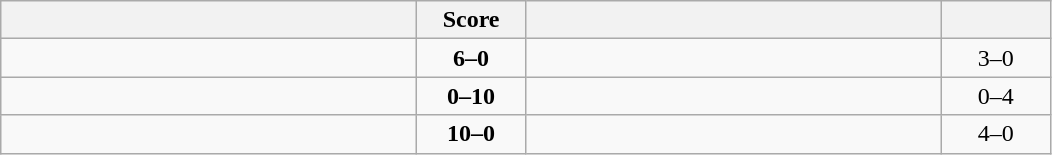<table class="wikitable" style="text-align: center; ">
<tr>
<th align="right" width="270"></th>
<th width="65">Score</th>
<th align="left" width="270"></th>
<th width="65"></th>
</tr>
<tr>
<td align="left"><strong></strong></td>
<td><strong>6–0</strong></td>
<td align="left"></td>
<td>3–0 <strong></strong></td>
</tr>
<tr>
<td align="left"></td>
<td><strong>0–10</strong></td>
<td align="left"><strong></strong></td>
<td>0–4 <strong></strong></td>
</tr>
<tr>
<td align="left"><strong></strong></td>
<td><strong>10–0</strong></td>
<td align="left"></td>
<td>4–0 <strong></strong></td>
</tr>
</table>
